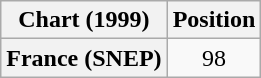<table class="wikitable plainrowheaders" style="text-align:center">
<tr>
<th>Chart (1999)</th>
<th>Position</th>
</tr>
<tr>
<th scope="row">France (SNEP)</th>
<td>98</td>
</tr>
</table>
